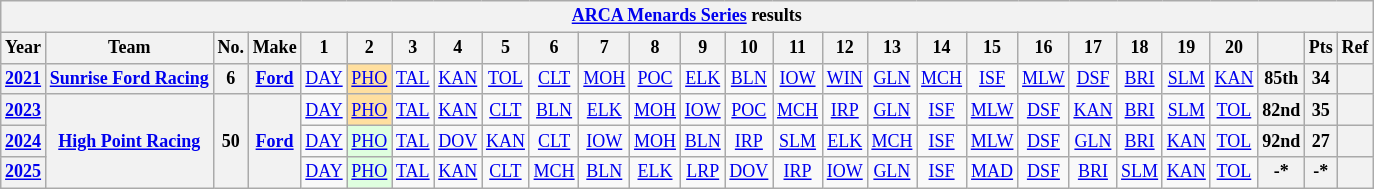<table class="wikitable" style="text-align:center; font-size:75%">
<tr>
<th colspan=27><a href='#'>ARCA Menards Series</a> results</th>
</tr>
<tr>
<th>Year</th>
<th>Team</th>
<th>No.</th>
<th>Make</th>
<th>1</th>
<th>2</th>
<th>3</th>
<th>4</th>
<th>5</th>
<th>6</th>
<th>7</th>
<th>8</th>
<th>9</th>
<th>10</th>
<th>11</th>
<th>12</th>
<th>13</th>
<th>14</th>
<th>15</th>
<th>16</th>
<th>17</th>
<th>18</th>
<th>19</th>
<th>20</th>
<th></th>
<th>Pts</th>
<th>Ref</th>
</tr>
<tr>
<th><a href='#'>2021</a></th>
<th><a href='#'>Sunrise Ford Racing</a></th>
<th>6</th>
<th><a href='#'>Ford</a></th>
<td><a href='#'>DAY</a></td>
<td style="background:#FFDF9F;"><a href='#'>PHO</a><br></td>
<td><a href='#'>TAL</a></td>
<td><a href='#'>KAN</a></td>
<td><a href='#'>TOL</a></td>
<td><a href='#'>CLT</a></td>
<td><a href='#'>MOH</a></td>
<td><a href='#'>POC</a></td>
<td><a href='#'>ELK</a></td>
<td><a href='#'>BLN</a></td>
<td><a href='#'>IOW</a></td>
<td><a href='#'>WIN</a></td>
<td><a href='#'>GLN</a></td>
<td><a href='#'>MCH</a></td>
<td><a href='#'>ISF</a></td>
<td><a href='#'>MLW</a></td>
<td><a href='#'>DSF</a></td>
<td><a href='#'>BRI</a></td>
<td><a href='#'>SLM</a></td>
<td><a href='#'>KAN</a></td>
<th>85th</th>
<th>34</th>
<th></th>
</tr>
<tr>
<th><a href='#'>2023</a></th>
<th rowspan=3><a href='#'>High Point Racing</a></th>
<th rowspan=3>50</th>
<th rowspan=3><a href='#'>Ford</a></th>
<td><a href='#'>DAY</a></td>
<td style="background:#FFDF9F;"><a href='#'>PHO</a><br></td>
<td><a href='#'>TAL</a></td>
<td><a href='#'>KAN</a></td>
<td><a href='#'>CLT</a></td>
<td><a href='#'>BLN</a></td>
<td><a href='#'>ELK</a></td>
<td><a href='#'>MOH</a></td>
<td><a href='#'>IOW</a></td>
<td><a href='#'>POC</a></td>
<td><a href='#'>MCH</a></td>
<td><a href='#'>IRP</a></td>
<td><a href='#'>GLN</a></td>
<td><a href='#'>ISF</a></td>
<td><a href='#'>MLW</a></td>
<td><a href='#'>DSF</a></td>
<td><a href='#'>KAN</a></td>
<td><a href='#'>BRI</a></td>
<td><a href='#'>SLM</a></td>
<td><a href='#'>TOL</a></td>
<th>82nd</th>
<th>35</th>
<th></th>
</tr>
<tr>
<th><a href='#'>2024</a></th>
<td><a href='#'>DAY</a></td>
<td style="background:#DFFFDF;"><a href='#'>PHO</a><br></td>
<td><a href='#'>TAL</a></td>
<td><a href='#'>DOV</a></td>
<td><a href='#'>KAN</a></td>
<td><a href='#'>CLT</a></td>
<td><a href='#'>IOW</a></td>
<td><a href='#'>MOH</a></td>
<td><a href='#'>BLN</a></td>
<td><a href='#'>IRP</a></td>
<td><a href='#'>SLM</a></td>
<td><a href='#'>ELK</a></td>
<td><a href='#'>MCH</a></td>
<td><a href='#'>ISF</a></td>
<td><a href='#'>MLW</a></td>
<td><a href='#'>DSF</a></td>
<td><a href='#'>GLN</a></td>
<td><a href='#'>BRI</a></td>
<td><a href='#'>KAN</a></td>
<td><a href='#'>TOL</a></td>
<th>92nd</th>
<th>27</th>
<th></th>
</tr>
<tr>
<th><a href='#'>2025</a></th>
<td><a href='#'>DAY</a></td>
<td style="background:#DFFFDF;"><a href='#'>PHO</a><br></td>
<td><a href='#'>TAL</a></td>
<td><a href='#'>KAN</a></td>
<td><a href='#'>CLT</a></td>
<td><a href='#'>MCH</a></td>
<td><a href='#'>BLN</a></td>
<td><a href='#'>ELK</a></td>
<td><a href='#'>LRP</a></td>
<td><a href='#'>DOV</a></td>
<td><a href='#'>IRP</a></td>
<td><a href='#'>IOW</a></td>
<td><a href='#'>GLN</a></td>
<td><a href='#'>ISF</a></td>
<td><a href='#'>MAD</a></td>
<td><a href='#'>DSF</a></td>
<td><a href='#'>BRI</a></td>
<td><a href='#'>SLM</a></td>
<td><a href='#'>KAN</a></td>
<td><a href='#'>TOL</a></td>
<th>-*</th>
<th>-*</th>
<th></th>
</tr>
</table>
